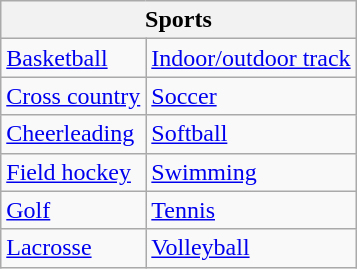<table class="wikitable">
<tr>
<th colspan="2">Sports</th>
</tr>
<tr>
<td><a href='#'>Basketball</a></td>
<td><a href='#'>Indoor/outdoor track</a></td>
</tr>
<tr>
<td><a href='#'>Cross country</a></td>
<td><a href='#'>Soccer</a></td>
</tr>
<tr>
<td><a href='#'>Cheerleading</a></td>
<td><a href='#'>Softball</a></td>
</tr>
<tr>
<td><a href='#'>Field hockey</a></td>
<td><a href='#'>Swimming</a></td>
</tr>
<tr>
<td><a href='#'>Golf</a></td>
<td><a href='#'>Tennis</a></td>
</tr>
<tr>
<td><a href='#'>Lacrosse</a></td>
<td><a href='#'>Volleyball</a></td>
</tr>
</table>
